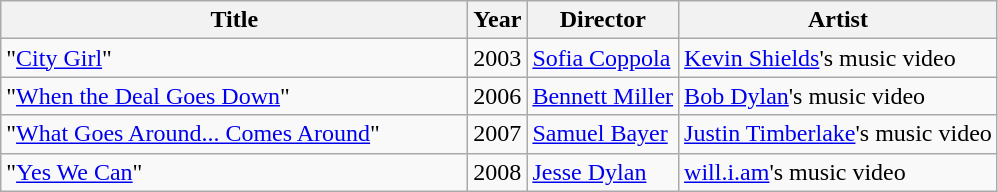<table class="wikitable">
<tr>
<th scope="col" style="width:19em;">Title</th>
<th>Year</th>
<th>Director</th>
<th>Artist</th>
</tr>
<tr>
<td scope="row">"<a href='#'>City Girl</a>"</td>
<td>2003</td>
<td><a href='#'>Sofia Coppola</a></td>
<td><a href='#'>Kevin Shields</a>'s music video</td>
</tr>
<tr>
<td scope="row">"<a href='#'>When the Deal Goes Down</a>"</td>
<td>2006</td>
<td><a href='#'>Bennett Miller</a></td>
<td><a href='#'>Bob Dylan</a>'s music video</td>
</tr>
<tr>
<td scope="row">"<a href='#'>What Goes Around... Comes Around</a>"</td>
<td>2007</td>
<td><a href='#'>Samuel Bayer</a></td>
<td><a href='#'>Justin Timberlake</a>'s music video</td>
</tr>
<tr>
<td scope="row">"<a href='#'>Yes We Can</a>"</td>
<td>2008</td>
<td><a href='#'>Jesse Dylan</a></td>
<td><a href='#'>will.i.am</a>'s music video</td>
</tr>
</table>
